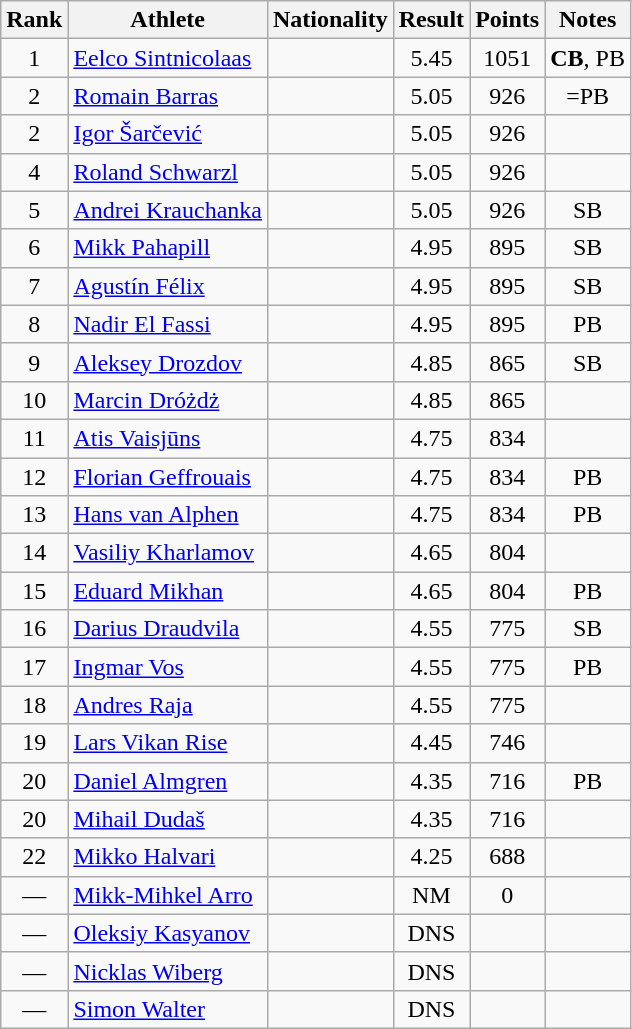<table class="wikitable sortable" style="text-align:center">
<tr>
<th>Rank</th>
<th>Athlete</th>
<th>Nationality</th>
<th>Result</th>
<th>Points</th>
<th>Notes</th>
</tr>
<tr>
<td>1</td>
<td align="left"><a href='#'>Eelco Sintnicolaas</a></td>
<td align=left></td>
<td>5.45</td>
<td>1051</td>
<td><strong>CB</strong>, PB</td>
</tr>
<tr>
<td>2</td>
<td align="left"><a href='#'>Romain Barras</a></td>
<td align=left></td>
<td>5.05</td>
<td>926</td>
<td>=PB</td>
</tr>
<tr>
<td>2</td>
<td align="left"><a href='#'>Igor Šarčević</a></td>
<td align=left></td>
<td>5.05</td>
<td>926</td>
<td></td>
</tr>
<tr>
<td>4</td>
<td align="left"><a href='#'>Roland Schwarzl</a></td>
<td align=left></td>
<td>5.05</td>
<td>926</td>
<td></td>
</tr>
<tr>
<td>5</td>
<td align="left"><a href='#'>Andrei Krauchanka</a></td>
<td align=left></td>
<td>5.05</td>
<td>926</td>
<td>SB</td>
</tr>
<tr>
<td>6</td>
<td align="left"><a href='#'>Mikk Pahapill</a></td>
<td align=left></td>
<td>4.95</td>
<td>895</td>
<td>SB</td>
</tr>
<tr>
<td>7</td>
<td align="left"><a href='#'>Agustín Félix</a></td>
<td align=left></td>
<td>4.95</td>
<td>895</td>
<td>SB</td>
</tr>
<tr>
<td>8</td>
<td align="left"><a href='#'>Nadir El Fassi</a></td>
<td align=left></td>
<td>4.95</td>
<td>895</td>
<td>PB</td>
</tr>
<tr>
<td>9</td>
<td align="left"><a href='#'>Aleksey Drozdov</a></td>
<td align=left></td>
<td>4.85</td>
<td>865</td>
<td>SB</td>
</tr>
<tr>
<td>10</td>
<td align="left"><a href='#'>Marcin Dróżdż</a></td>
<td align=left></td>
<td>4.85</td>
<td>865</td>
<td></td>
</tr>
<tr>
<td>11</td>
<td align="left"><a href='#'>Atis Vaisjūns</a></td>
<td align=left></td>
<td>4.75</td>
<td>834</td>
<td></td>
</tr>
<tr>
<td>12</td>
<td align="left"><a href='#'>Florian Geffrouais</a></td>
<td align=left></td>
<td>4.75</td>
<td>834</td>
<td>PB</td>
</tr>
<tr>
<td>13</td>
<td align="left"><a href='#'>Hans van Alphen</a></td>
<td align=left></td>
<td>4.75</td>
<td>834</td>
<td>PB</td>
</tr>
<tr>
<td>14</td>
<td align="left"><a href='#'>Vasiliy Kharlamov</a></td>
<td align=left></td>
<td>4.65</td>
<td>804</td>
<td></td>
</tr>
<tr>
<td>15</td>
<td align="left"><a href='#'>Eduard Mikhan</a></td>
<td align=left></td>
<td>4.65</td>
<td>804</td>
<td>PB</td>
</tr>
<tr>
<td>16</td>
<td align="left"><a href='#'>Darius Draudvila</a></td>
<td align=left></td>
<td>4.55</td>
<td>775</td>
<td>SB</td>
</tr>
<tr>
<td>17</td>
<td align="left"><a href='#'>Ingmar Vos</a></td>
<td align=left></td>
<td>4.55</td>
<td>775</td>
<td>PB</td>
</tr>
<tr>
<td>18</td>
<td align="left"><a href='#'>Andres Raja</a></td>
<td align=left></td>
<td>4.55</td>
<td>775</td>
<td></td>
</tr>
<tr>
<td>19</td>
<td align="left"><a href='#'>Lars Vikan Rise</a></td>
<td align=left></td>
<td>4.45</td>
<td>746</td>
<td></td>
</tr>
<tr>
<td>20</td>
<td align="left"><a href='#'>Daniel Almgren</a></td>
<td align=left></td>
<td>4.35</td>
<td>716</td>
<td>PB</td>
</tr>
<tr>
<td>20</td>
<td align="left"><a href='#'>Mihail Dudaš</a></td>
<td align=left></td>
<td>4.35</td>
<td>716</td>
<td></td>
</tr>
<tr>
<td>22</td>
<td align="left"><a href='#'>Mikko Halvari</a></td>
<td align=left></td>
<td>4.25</td>
<td>688</td>
<td></td>
</tr>
<tr>
<td>—</td>
<td align="left"><a href='#'>Mikk-Mihkel Arro</a></td>
<td align=left></td>
<td>NM</td>
<td>0</td>
<td></td>
</tr>
<tr>
<td>—</td>
<td align="left"><a href='#'>Oleksiy Kasyanov</a></td>
<td align=left></td>
<td>DNS</td>
<td></td>
<td></td>
</tr>
<tr>
<td>—</td>
<td align="left"><a href='#'>Nicklas Wiberg</a></td>
<td align=left></td>
<td>DNS</td>
<td></td>
<td></td>
</tr>
<tr>
<td>—</td>
<td align="left"><a href='#'>Simon Walter</a></td>
<td align=left></td>
<td>DNS</td>
<td></td>
<td></td>
</tr>
</table>
